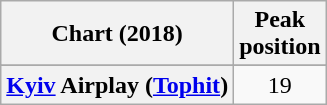<table class="wikitable sortable plainrowheaders">
<tr>
<th scope="col">Chart (2018)</th>
<th scope="col">Peak<br> position</th>
</tr>
<tr>
</tr>
<tr>
</tr>
<tr>
<th scope="row"><a href='#'>Kyiv</a> Airplay (<a href='#'>Tophit</a>)</th>
<td align="center">19</td>
</tr>
</table>
